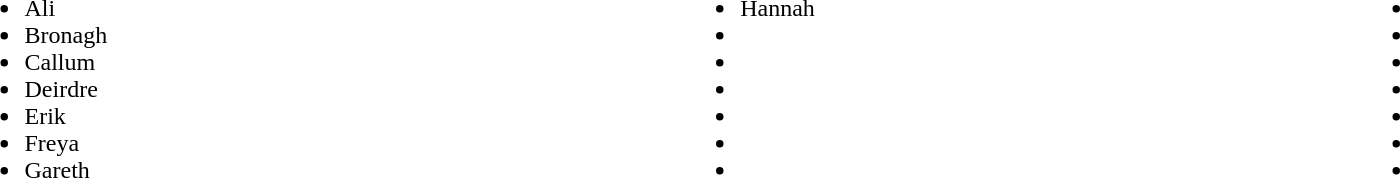<table style="width:90%;">
<tr>
<td><br><ul><li>Ali</li><li>Bronagh</li><li>Callum</li><li>Deirdre</li><li>Erik</li><li>Freya</li><li>Gareth</li></ul></td>
<td><br><ul><li>Hannah</li><li></li><li></li><li></li><li></li><li></li><li></li></ul></td>
<td><br><ul><li></li><li></li><li></li><li></li><li></li><li></li><li></li></ul></td>
</tr>
</table>
